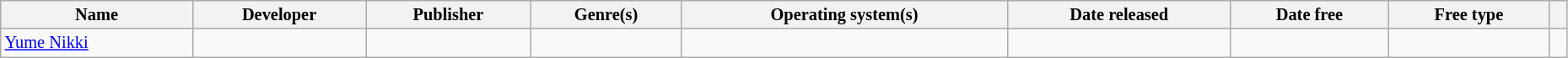<table class="wikitable sortable" style="font-size:85%; width:98%">
<tr>
<th>Name</th>
<th>Developer</th>
<th>Publisher</th>
<th>Genre(s)</th>
<th>Operating system(s)</th>
<th>Date released</th>
<th>Date free</th>
<th>Free type</th>
<th></th>
</tr>
<tr>
<td><a href='#'>Yume Nikki</a></td>
<td></td>
<td></td>
<td></td>
<td></td>
<td></td>
<td></td>
<td></td>
<td></td>
</tr>
</table>
